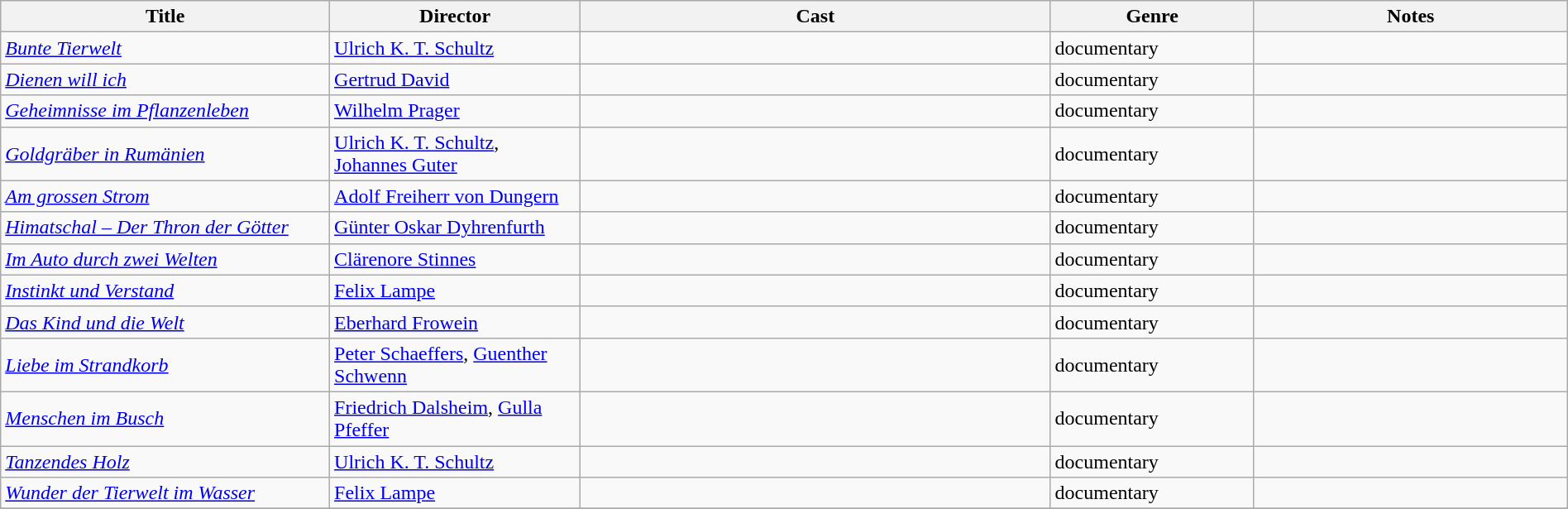<table class="wikitable" style="width:100%;">
<tr>
<th style="width:21%;">Title</th>
<th style="width:16%;">Director</th>
<th style="width:30%;">Cast</th>
<th style="width:13%;">Genre</th>
<th style="width:20%;">Notes</th>
</tr>
<tr>
<td><em><a href='#'>Bunte Tierwelt</a></em></td>
<td><a href='#'>Ulrich K. T. Schultz</a></td>
<td></td>
<td>documentary</td>
<td></td>
</tr>
<tr>
<td><em><a href='#'>Dienen will ich</a></em></td>
<td><a href='#'>Gertrud David</a></td>
<td></td>
<td>documentary</td>
<td></td>
</tr>
<tr>
<td><em><a href='#'>Geheimnisse im Pflanzenleben</a></em></td>
<td><a href='#'>Wilhelm Prager</a></td>
<td></td>
<td>documentary</td>
<td></td>
</tr>
<tr>
<td><em><a href='#'>Goldgräber in Rumänien</a></em></td>
<td><a href='#'>Ulrich K. T. Schultz</a>, <a href='#'>Johannes Guter</a></td>
<td></td>
<td>documentary</td>
<td></td>
</tr>
<tr>
<td><em><a href='#'>Am grossen Strom</a></em></td>
<td><a href='#'>Adolf Freiherr von Dungern</a></td>
<td></td>
<td>documentary</td>
<td></td>
</tr>
<tr>
<td><em><a href='#'>Himatschal – Der Thron der Götter</a></em></td>
<td><a href='#'>Günter Oskar Dyhrenfurth</a></td>
<td></td>
<td>documentary</td>
<td></td>
</tr>
<tr>
<td><em><a href='#'>Im Auto durch zwei Welten</a></em></td>
<td><a href='#'>Clärenore Stinnes</a></td>
<td></td>
<td>documentary</td>
<td></td>
</tr>
<tr>
<td><em><a href='#'>Instinkt und Verstand</a></em></td>
<td><a href='#'>Felix Lampe</a></td>
<td></td>
<td>documentary</td>
<td></td>
</tr>
<tr>
<td><em><a href='#'>Das Kind und die Welt</a></em></td>
<td><a href='#'>Eberhard Frowein</a></td>
<td></td>
<td>documentary</td>
<td></td>
</tr>
<tr>
<td><em><a href='#'>Liebe im Strandkorb</a></em></td>
<td><a href='#'>Peter Schaeffers</a>, <a href='#'>Guenther Schwenn</a></td>
<td></td>
<td>documentary</td>
<td></td>
</tr>
<tr>
<td><em><a href='#'>Menschen im Busch</a></em></td>
<td><a href='#'>Friedrich Dalsheim</a>, <a href='#'>Gulla Pfeffer</a></td>
<td></td>
<td>documentary</td>
<td></td>
</tr>
<tr>
<td><em><a href='#'>Tanzendes Holz</a></em></td>
<td><a href='#'>Ulrich K. T. Schultz</a></td>
<td></td>
<td>documentary</td>
<td></td>
</tr>
<tr>
<td><em><a href='#'>Wunder der Tierwelt im Wasser</a></em></td>
<td><a href='#'>Felix Lampe</a></td>
<td></td>
<td>documentary</td>
<td></td>
</tr>
<tr>
</tr>
</table>
